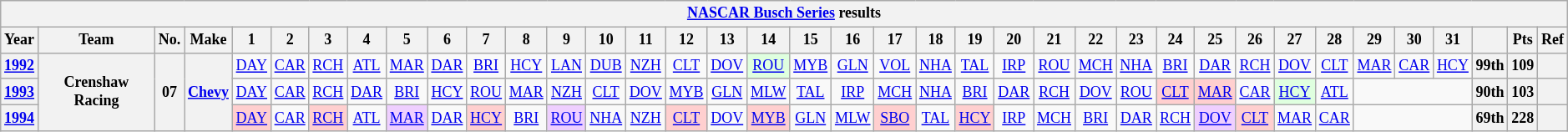<table class="wikitable" style="text-align:center; font-size:75%">
<tr>
<th colspan=42><a href='#'>NASCAR Busch Series</a> results</th>
</tr>
<tr>
<th>Year</th>
<th>Team</th>
<th>No.</th>
<th>Make</th>
<th>1</th>
<th>2</th>
<th>3</th>
<th>4</th>
<th>5</th>
<th>6</th>
<th>7</th>
<th>8</th>
<th>9</th>
<th>10</th>
<th>11</th>
<th>12</th>
<th>13</th>
<th>14</th>
<th>15</th>
<th>16</th>
<th>17</th>
<th>18</th>
<th>19</th>
<th>20</th>
<th>21</th>
<th>22</th>
<th>23</th>
<th>24</th>
<th>25</th>
<th>26</th>
<th>27</th>
<th>28</th>
<th>29</th>
<th>30</th>
<th>31</th>
<th></th>
<th>Pts</th>
<th>Ref</th>
</tr>
<tr>
<th><a href='#'>1992</a></th>
<th rowspan=3>Crenshaw Racing</th>
<th rowspan=3>07</th>
<th rowspan=3><a href='#'>Chevy</a></th>
<td><a href='#'>DAY</a></td>
<td><a href='#'>CAR</a></td>
<td><a href='#'>RCH</a></td>
<td><a href='#'>ATL</a></td>
<td><a href='#'>MAR</a></td>
<td><a href='#'>DAR</a></td>
<td><a href='#'>BRI</a></td>
<td><a href='#'>HCY</a></td>
<td><a href='#'>LAN</a></td>
<td><a href='#'>DUB</a></td>
<td><a href='#'>NZH</a></td>
<td><a href='#'>CLT</a></td>
<td><a href='#'>DOV</a></td>
<td style="background:#DFFFDF;"><a href='#'>ROU</a><br></td>
<td><a href='#'>MYB</a></td>
<td><a href='#'>GLN</a></td>
<td><a href='#'>VOL</a></td>
<td><a href='#'>NHA</a></td>
<td><a href='#'>TAL</a></td>
<td><a href='#'>IRP</a></td>
<td><a href='#'>ROU</a></td>
<td><a href='#'>MCH</a></td>
<td><a href='#'>NHA</a></td>
<td><a href='#'>BRI</a></td>
<td><a href='#'>DAR</a></td>
<td><a href='#'>RCH</a></td>
<td><a href='#'>DOV</a></td>
<td><a href='#'>CLT</a></td>
<td><a href='#'>MAR</a></td>
<td><a href='#'>CAR</a></td>
<td><a href='#'>HCY</a></td>
<th>99th</th>
<th>109</th>
<th></th>
</tr>
<tr>
<th><a href='#'>1993</a></th>
<td><a href='#'>DAY</a></td>
<td><a href='#'>CAR</a></td>
<td><a href='#'>RCH</a></td>
<td><a href='#'>DAR</a></td>
<td><a href='#'>BRI</a></td>
<td><a href='#'>HCY</a></td>
<td><a href='#'>ROU</a></td>
<td><a href='#'>MAR</a></td>
<td><a href='#'>NZH</a></td>
<td><a href='#'>CLT</a></td>
<td><a href='#'>DOV</a></td>
<td><a href='#'>MYB</a></td>
<td><a href='#'>GLN</a></td>
<td><a href='#'>MLW</a></td>
<td><a href='#'>TAL</a></td>
<td><a href='#'>IRP</a></td>
<td><a href='#'>MCH</a></td>
<td><a href='#'>NHA</a></td>
<td><a href='#'>BRI</a></td>
<td><a href='#'>DAR</a></td>
<td><a href='#'>RCH</a></td>
<td><a href='#'>DOV</a></td>
<td><a href='#'>ROU</a></td>
<td style="background:#FFCFCF;"><a href='#'>CLT</a><br></td>
<td style="background:#FFCFCF;"><a href='#'>MAR</a><br></td>
<td><a href='#'>CAR</a></td>
<td style="background:#DFFFDF;"><a href='#'>HCY</a><br></td>
<td><a href='#'>ATL</a></td>
<td colspan=3></td>
<th>90th</th>
<th>103</th>
<th></th>
</tr>
<tr>
<th><a href='#'>1994</a></th>
<td style="background:#FFCFCF;"><a href='#'>DAY</a><br></td>
<td><a href='#'>CAR</a></td>
<td style="background:#FFCFCF;"><a href='#'>RCH</a><br></td>
<td><a href='#'>ATL</a></td>
<td style="background:#EFCFFF;"><a href='#'>MAR</a><br></td>
<td><a href='#'>DAR</a></td>
<td style="background:#FFCFCF;"><a href='#'>HCY</a><br></td>
<td><a href='#'>BRI</a></td>
<td style="background:#EFCFFF;"><a href='#'>ROU</a><br></td>
<td><a href='#'>NHA</a></td>
<td><a href='#'>NZH</a></td>
<td style="background:#FFCFCF;"><a href='#'>CLT</a><br></td>
<td><a href='#'>DOV</a></td>
<td style="background:#FFCFCF;"><a href='#'>MYB</a><br></td>
<td><a href='#'>GLN</a></td>
<td><a href='#'>MLW</a></td>
<td style="background:#FFCFCF;"><a href='#'>SBO</a><br></td>
<td><a href='#'>TAL</a></td>
<td style="background:#FFCFCF;"><a href='#'>HCY</a><br></td>
<td><a href='#'>IRP</a></td>
<td><a href='#'>MCH</a></td>
<td><a href='#'>BRI</a></td>
<td><a href='#'>DAR</a></td>
<td><a href='#'>RCH</a></td>
<td style="background:#EFCFFF;"><a href='#'>DOV</a><br></td>
<td style="background:#FFCFCF;"><a href='#'>CLT</a><br></td>
<td><a href='#'>MAR</a></td>
<td><a href='#'>CAR</a></td>
<td colspan=3></td>
<th>69th</th>
<th>228</th>
<th></th>
</tr>
</table>
